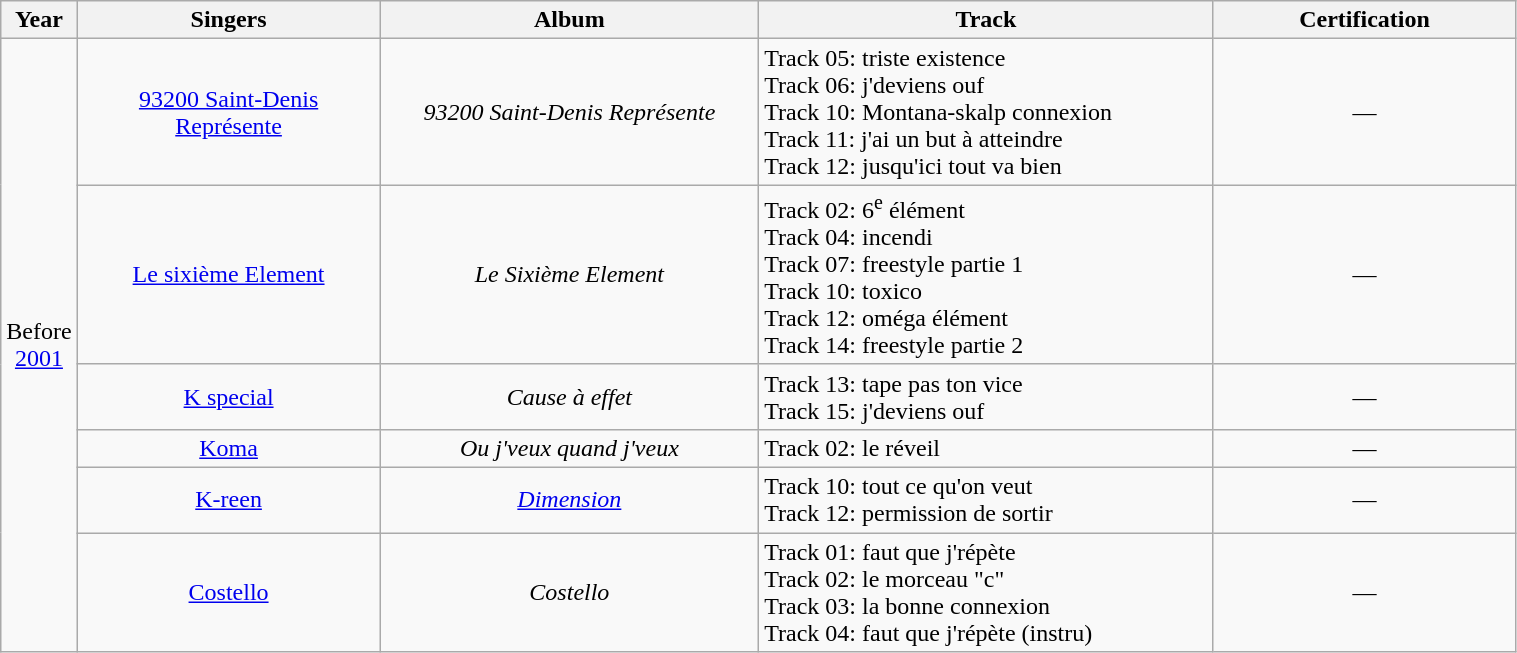<table class="wikitable centre" style="text-align:center" width="80%">
<tr>
<th scope=col width=5%>Year</th>
<th scope=col width=20%>Singers</th>
<th scope=col width=25%>Album</th>
<th scope=col width=30%>Track</th>
<th scope=col width=20%>Certification</th>
</tr>
<tr>
<td rowspan=6>Before <a href='#'>2001</a></td>
<td><a href='#'>93200 Saint-Denis Représente</a></td>
<td><em>93200 Saint-Denis Représente</em></td>
<td align="left">Track 05: triste existence<br>Track 06: j'deviens ouf<br>Track 10: Montana-skalp connexion<br>Track 11: j'ai un but à atteindre<br>Track 12: jusqu'ici tout va bien<br></td>
<td>—</td>
</tr>
<tr>
<td><a href='#'>Le sixième Element</a></td>
<td><em>Le Sixième Element</em></td>
<td align="left">Track 02: 6<sup>e</sup> élément<br>Track 04: incendi<br>Track 07: freestyle partie 1<br>Track 10: toxico<br>Track 12: oméga élément<br>Track 14: freestyle partie 2<br></td>
<td>—</td>
</tr>
<tr>
<td><a href='#'>K special</a></td>
<td><em>Cause à effet</em></td>
<td align="left">Track 13: tape pas ton vice<br>Track 15: j'deviens ouf<br></td>
<td>—</td>
</tr>
<tr>
<td><a href='#'>Koma</a></td>
<td><em>Ou j'veux quand j'veux</em></td>
<td align="left">Track 02: le réveil<br></td>
<td>—</td>
</tr>
<tr>
<td><a href='#'>K-reen</a></td>
<td><em><a href='#'>Dimension</a></em></td>
<td align="left">Track 10: tout ce qu'on veut<br>Track 12: permission de sortir<br></td>
<td>—</td>
</tr>
<tr>
<td><a href='#'>Costello</a></td>
<td><em>Costello</em></td>
<td align="left">Track 01: faut que j'répète<br>Track 02: le morceau "c"<br>Track 03: la bonne connexion<br>Track 04: faut que j'répète (instru)<br></td>
<td>—</td>
</tr>
</table>
